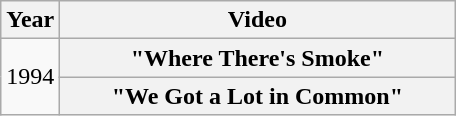<table class="wikitable plainrowheaders">
<tr>
<th>Year</th>
<th style="width:16em;">Video</th>
</tr>
<tr>
<td rowspan="2">1994</td>
<th scope="row">"Where There's Smoke"</th>
</tr>
<tr>
<th scope="row">"We Got a Lot in Common"</th>
</tr>
</table>
